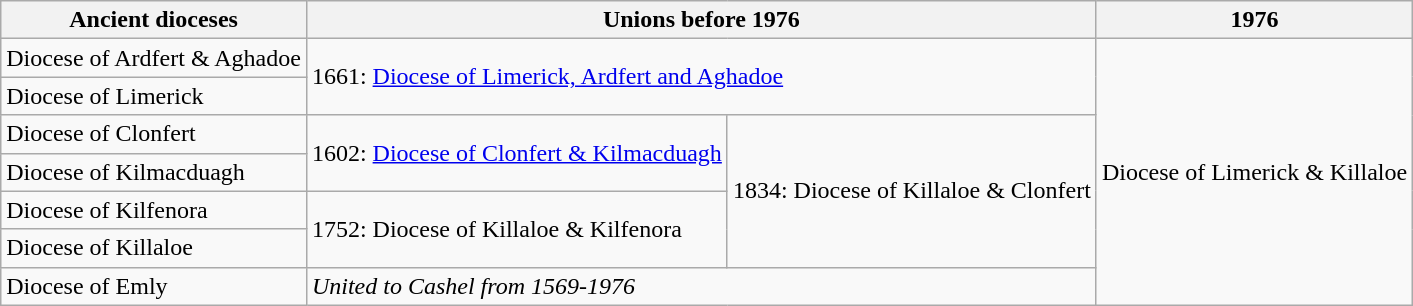<table class="wikitable">
<tr>
<th>Ancient dioceses</th>
<th colspan=2>Unions before 1976</th>
<th>1976</th>
</tr>
<tr>
<td>Diocese of Ardfert & Aghadoe</td>
<td rowspan=2 colspan=2>1661: <a href='#'>Diocese of Limerick, Ardfert and Aghadoe</a></td>
<td rowspan=7>Diocese of Limerick & Killaloe</td>
</tr>
<tr>
<td>Diocese of Limerick</td>
</tr>
<tr>
<td>Diocese of Clonfert</td>
<td rowspan=2>1602: <a href='#'>Diocese of Clonfert & Kilmacduagh</a></td>
<td rowspan=4>1834: Diocese of Killaloe & Clonfert</td>
</tr>
<tr>
<td>Diocese of Kilmacduagh</td>
</tr>
<tr>
<td>Diocese of Kilfenora</td>
<td rowspan=2>1752: Diocese of Killaloe & Kilfenora</td>
</tr>
<tr>
<td>Diocese of Killaloe</td>
</tr>
<tr>
<td>Diocese of Emly</td>
<td colspan=2><em>United to Cashel from 1569-1976</em></td>
</tr>
</table>
